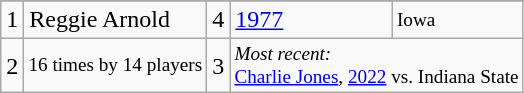<table class="wikitable">
<tr>
</tr>
<tr>
<td>1</td>
<td>Reggie Arnold</td>
<td>4</td>
<td><a href='#'>1977</a></td>
<td style="font-size:80%;">Iowa</td>
</tr>
<tr>
<td>2</td>
<td style="font-size:80%;">16 times by 14 players</td>
<td>3</td>
<td colspan=2 style="font-size:80%;"><em>Most recent:</em><br><a href='#'>Charlie Jones</a>, <a href='#'>2022</a> vs. Indiana State</td>
</tr>
</table>
